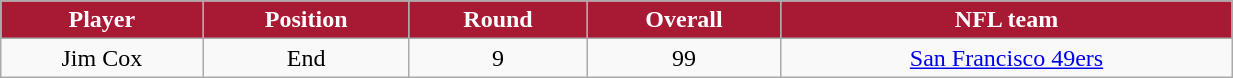<table class="wikitable" width="65%">
<tr align="center"  style="background:#A81933;color:#FFFFFF;">
<td><strong>Player</strong></td>
<td><strong>Position</strong></td>
<td><strong>Round</strong></td>
<td><strong>Overall</strong></td>
<td><strong>NFL team</strong></td>
</tr>
<tr align="center" bgcolor="">
<td>Jim Cox</td>
<td>End</td>
<td>9</td>
<td>99</td>
<td><a href='#'>San Francisco 49ers</a></td>
</tr>
</table>
